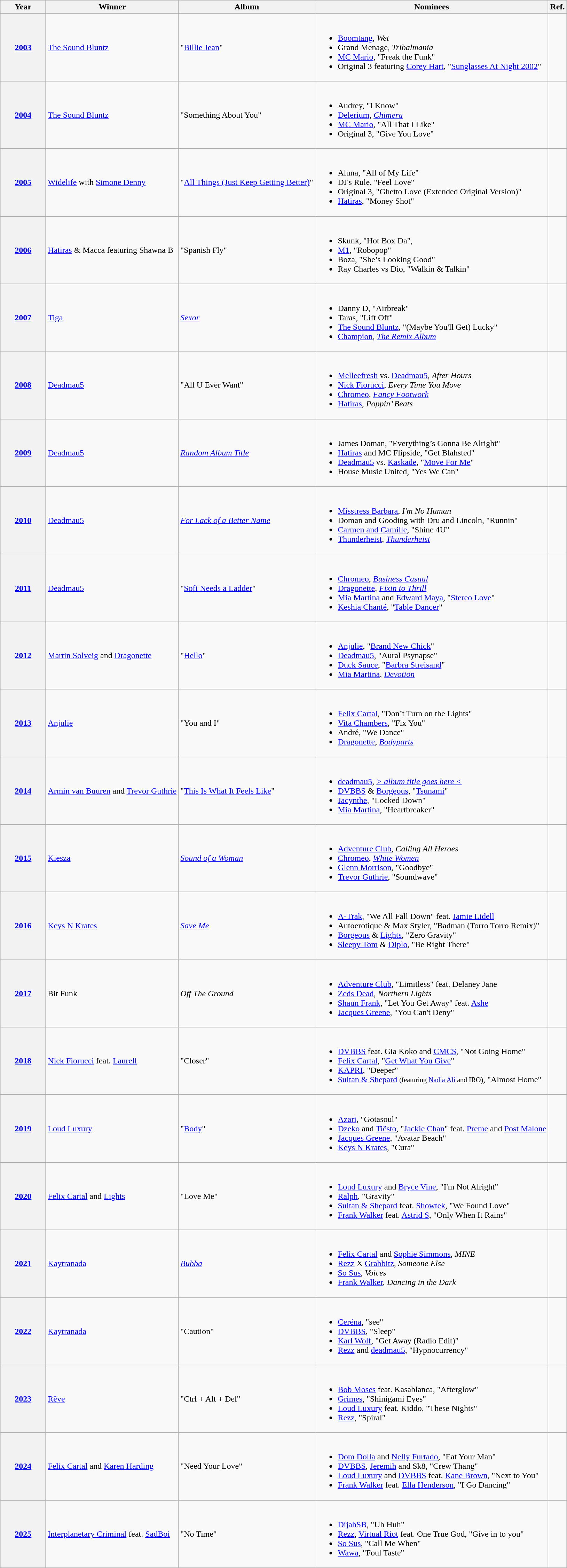<table class="wikitable sortable">
<tr>
<th scope="col" style="width:5em;">Year</th>
<th scope="col">Winner</th>
<th scope="col">Album</th>
<th scope="col" class="unsortable">Nominees</th>
<th scope="col" class="unsortable">Ref.</th>
</tr>
<tr>
<th scope="row"><a href='#'>2003</a></th>
<td><a href='#'>The Sound Bluntz</a></td>
<td>"<a href='#'>Billie Jean</a>"</td>
<td><br><ul><li><a href='#'>Boomtang</a>, <em>Wet</em></li><li>Grand Menage, <em>Tribalmania</em></li><li><a href='#'>MC Mario</a>, "Freak the Funk"</li><li>Original 3 featuring <a href='#'>Corey Hart</a>, "<a href='#'>Sunglasses At Night 2002</a>"</li></ul></td>
<td align="center"></td>
</tr>
<tr>
<th scope="row"><a href='#'>2004</a></th>
<td><a href='#'>The Sound Bluntz</a></td>
<td>"Something About You"</td>
<td><br><ul><li>Audrey, "I Know"</li><li><a href='#'>Delerium</a>, <em><a href='#'>Chimera</a></em></li><li><a href='#'>MC Mario</a>, "All That I Like"</li><li>Original 3, "Give You Love"</li></ul></td>
<td align="center"></td>
</tr>
<tr>
<th scope="row"><a href='#'>2005</a></th>
<td><a href='#'>Widelife</a> with <a href='#'>Simone Denny</a></td>
<td>"<a href='#'>All Things (Just Keep Getting Better)</a>"</td>
<td><br><ul><li>Aluna, "All of My Life"</li><li>DJ's Rule, "Feel Love"</li><li>Original 3, "Ghetto Love (Extended Original Version)"</li><li><a href='#'>Hatiras</a>, "Money Shot"</li></ul></td>
<td align="center"></td>
</tr>
<tr>
<th scope="row"><a href='#'>2006</a></th>
<td><a href='#'>Hatiras</a> & Macca featuring Shawna B</td>
<td>"Spanish Fly"</td>
<td><br><ul><li>Skunk, "Hot Box Da",</li><li><a href='#'>M1</a>, "Robopop"</li><li>Boza, "She’s Looking Good"</li><li>Ray Charles vs Dio, "Walkin & Talkin"</li></ul></td>
<td align="center"></td>
</tr>
<tr>
<th scope="row"><a href='#'>2007</a></th>
<td><a href='#'>Tiga</a></td>
<td><em><a href='#'>Sexor</a></em></td>
<td><br><ul><li>Danny D, "Airbreak"</li><li>Taras, "Lift Off"</li><li><a href='#'>The Sound Bluntz</a>, "(Maybe You'll Get) Lucky"</li><li><a href='#'>Champion</a>, <em><a href='#'>The Remix Album</a></em></li></ul></td>
<td align="center"></td>
</tr>
<tr>
<th scope="row"><a href='#'>2008</a></th>
<td><a href='#'>Deadmau5</a></td>
<td>"All U Ever Want"</td>
<td><br><ul><li><a href='#'>Melleefresh</a> vs. <a href='#'>Deadmau5</a>, <em>After Hours</em></li><li><a href='#'>Nick Fiorucci</a>, <em>Every Time You Move</em></li><li><a href='#'>Chromeo</a>, <em><a href='#'>Fancy Footwork</a></em></li><li><a href='#'>Hatiras</a>, <em>Poppin’ Beats</em></li></ul></td>
<td align="center"></td>
</tr>
<tr>
<th scope="row"><a href='#'>2009</a></th>
<td><a href='#'>Deadmau5</a></td>
<td><em><a href='#'>Random Album Title</a></em></td>
<td><br><ul><li>James Doman, "Everything’s Gonna Be Alright"</li><li><a href='#'>Hatiras</a> and MC Flipside, "Get Blahsted"</li><li><a href='#'>Deadmau5</a> vs. <a href='#'>Kaskade</a>, "<a href='#'>Move For Me</a>"</li><li>House Music United, "Yes We Can"</li></ul></td>
<td align="center"></td>
</tr>
<tr>
<th scope="row"><a href='#'>2010</a></th>
<td><a href='#'>Deadmau5</a></td>
<td><em><a href='#'>For Lack of a Better Name</a></em></td>
<td><br><ul><li><a href='#'>Misstress Barbara</a>, <em>I'm No Human</em></li><li>Doman and Gooding with Dru and Lincoln, "Runnin"</li><li><a href='#'>Carmen and Camille</a>, "Shine 4U"</li><li><a href='#'>Thunderheist</a>, <em><a href='#'>Thunderheist</a></em></li></ul></td>
<td align="center"></td>
</tr>
<tr>
<th scope="row"><a href='#'>2011</a></th>
<td><a href='#'>Deadmau5</a></td>
<td>"<a href='#'>Sofi Needs a Ladder</a>"</td>
<td><br><ul><li><a href='#'>Chromeo</a>, <em><a href='#'>Business Casual</a></em></li><li><a href='#'>Dragonette</a>, <em><a href='#'>Fixin to Thrill</a></em></li><li><a href='#'>Mia Martina</a> and <a href='#'>Edward Maya</a>, "<a href='#'>Stereo Love</a>"</li><li><a href='#'>Keshia Chanté</a>, "<a href='#'>Table Dancer</a>"</li></ul></td>
<td align="center"></td>
</tr>
<tr>
<th scope="row"><a href='#'>2012</a></th>
<td><a href='#'>Martin Solveig</a> and <a href='#'>Dragonette</a></td>
<td>"<a href='#'>Hello</a>"</td>
<td><br><ul><li><a href='#'>Anjulie</a>, "<a href='#'>Brand New Chick</a>"</li><li><a href='#'>Deadmau5</a>, "Aural Psynapse"</li><li><a href='#'>Duck Sauce</a>, "<a href='#'>Barbra Streisand</a>"</li><li><a href='#'>Mia Martina</a>, <em><a href='#'>Devotion</a></em></li></ul></td>
<td align="center"></td>
</tr>
<tr>
<th scope="row"><a href='#'>2013</a></th>
<td><a href='#'>Anjulie</a></td>
<td>"You and I"</td>
<td><br><ul><li><a href='#'>Felix Cartal</a>, "Don’t Turn on the Lights" </li><li><a href='#'>Vita Chambers</a>, "Fix You"</li><li>André, "We Dance"</li><li><a href='#'>Dragonette</a>, <em><a href='#'>Bodyparts</a></em></li></ul></td>
<td align="center"></td>
</tr>
<tr>
<th scope="row"><a href='#'>2014</a></th>
<td><a href='#'>Armin van Buuren</a> and <a href='#'>Trevor Guthrie</a></td>
<td>"<a href='#'>This Is What It Feels Like</a>"</td>
<td><br><ul><li><a href='#'>deadmau5</a>, <em><a href='#'>> album title goes here <</a></em></li><li><a href='#'>DVBBS</a> & <a href='#'>Borgeous</a>, "<a href='#'>Tsunami</a>"</li><li><a href='#'>Jacynthe</a>, "Locked Down"</li><li><a href='#'>Mia Martina</a>, "Heartbreaker"</li></ul></td>
<td align="center"></td>
</tr>
<tr>
<th scope="row"><a href='#'>2015</a></th>
<td><a href='#'>Kiesza</a></td>
<td><em><a href='#'>Sound of a Woman</a></em></td>
<td><br><ul><li><a href='#'>Adventure Club</a>, <em>Calling All Heroes</em></li><li><a href='#'>Chromeo</a>, <em><a href='#'>White Women</a></em></li><li><a href='#'>Glenn Morrison</a>, "Goodbye"</li><li><a href='#'>Trevor Guthrie</a>, "Soundwave"</li></ul></td>
<td align="center"></td>
</tr>
<tr>
<th scope="row"><a href='#'>2016</a></th>
<td><a href='#'>Keys N Krates</a></td>
<td><em><a href='#'>Save Me</a></em></td>
<td><br><ul><li><a href='#'>A-Trak</a>, "We All Fall Down" feat. <a href='#'>Jamie Lidell</a></li><li>Autoerotique & Max Styler, "Badman (Torro Torro Remix)"</li><li><a href='#'>Borgeous</a> & <a href='#'>Lights</a>, "Zero Gravity"</li><li><a href='#'>Sleepy Tom</a> & <a href='#'>Diplo</a>, "Be Right There"</li></ul></td>
<td align="center"></td>
</tr>
<tr>
<th scope="row"><a href='#'>2017</a></th>
<td>Bit Funk</td>
<td><em>Off The Ground</em></td>
<td><br><ul><li><a href='#'>Adventure Club</a>, "Limitless" feat. Delaney Jane</li><li><a href='#'>Zeds Dead</a>, <em>Northern Lights</em></li><li><a href='#'>Shaun Frank</a>, "Let You Get Away" feat. <a href='#'>Ashe</a></li><li><a href='#'>Jacques Greene</a>, "You Can't Deny"</li></ul></td>
<td align="center"></td>
</tr>
<tr>
<th scope="row"><a href='#'>2018</a></th>
<td><a href='#'>Nick Fiorucci</a> feat. <a href='#'>Laurell</a></td>
<td>"Closer"</td>
<td><br><ul><li><a href='#'>DVBBS</a> feat. Gia Koko and <a href='#'>CMC$</a>, "Not Going Home"</li><li><a href='#'>Felix Cartal</a>, "<a href='#'>Get What You Give</a>"</li><li><a href='#'>KAPRI</a>, "Deeper"</li><li><a href='#'>Sultan & Shepard</a> <small>(featuring <a href='#'>Nadia Ali</a> and IRO)</small>, "Almost Home"</li></ul></td>
<td align="center"></td>
</tr>
<tr>
<th scope="row"><a href='#'>2019</a></th>
<td><a href='#'>Loud Luxury</a></td>
<td>"<a href='#'>Body</a>"</td>
<td><br><ul><li><a href='#'>Azari</a>, "Gotasoul"</li><li><a href='#'>Dzeko</a> and <a href='#'>Tiësto</a>, "<a href='#'>Jackie Chan</a>" feat. <a href='#'>Preme</a> and <a href='#'>Post Malone</a></li><li><a href='#'>Jacques Greene</a>, "Avatar Beach"</li><li><a href='#'>Keys N Krates</a>, "Cura"</li></ul></td>
<td align="center"></td>
</tr>
<tr>
<th scope="row"><a href='#'>2020</a></th>
<td><a href='#'>Felix Cartal</a> and <a href='#'>Lights</a></td>
<td>"Love Me"</td>
<td><br><ul><li><a href='#'>Loud Luxury</a> and <a href='#'>Bryce Vine</a>, "I'm Not Alright"</li><li><a href='#'>Ralph</a>, "Gravity"</li><li><a href='#'>Sultan & Shepard</a> feat. <a href='#'>Showtek</a>, "We Found Love"</li><li><a href='#'>Frank Walker</a> feat. <a href='#'>Astrid S</a>, "Only When It Rains"</li></ul></td>
<td align="center"></td>
</tr>
<tr>
<th scope="row"><a href='#'>2021</a></th>
<td><a href='#'>Kaytranada</a></td>
<td><em><a href='#'>Bubba</a></em></td>
<td><br><ul><li><a href='#'>Felix Cartal</a> and <a href='#'>Sophie Simmons</a>, <em>MINE</em></li><li><a href='#'>Rezz</a> X <a href='#'>Grabbitz</a>, <em>Someone Else</em></li><li><a href='#'>So Sus</a>, <em>Voices</em></li><li><a href='#'>Frank Walker</a>, <em>Dancing in the Dark</em></li></ul></td>
<td align="center"></td>
</tr>
<tr>
<th style="text-align:center;" scope="row"><a href='#'>2022</a></th>
<td><a href='#'>Kaytranada</a></td>
<td>"Caution"</td>
<td><br><ul><li><a href='#'>Ceréna</a>, "see"</li><li><a href='#'>DVBBS</a>, "Sleep"</li><li><a href='#'>Karl Wolf</a>, "Get Away (Radio Edit)"</li><li><a href='#'>Rezz</a> and <a href='#'>deadmau5</a>, "Hypnocurrency"</li></ul></td>
<td align="center"></td>
</tr>
<tr>
<th scope="row"><a href='#'>2023</a></th>
<td><a href='#'>Rêve</a></td>
<td>"Ctrl + Alt + Del"</td>
<td><br><ul><li><a href='#'>Bob Moses</a> feat. Kasablanca, "Afterglow"</li><li><a href='#'>Grimes</a>, "Shinigami Eyes"</li><li><a href='#'>Loud Luxury</a> feat. Kiddo, "These Nights"</li><li><a href='#'>Rezz</a>, "Spiral"</li></ul></td>
<td align="center"></td>
</tr>
<tr>
<th scope="row"><a href='#'>2024</a></th>
<td><a href='#'>Felix Cartal</a> and <a href='#'>Karen Harding</a></td>
<td>"Need Your Love"</td>
<td><br><ul><li><a href='#'>Dom Dolla</a> and <a href='#'>Nelly Furtado</a>, "Eat Your Man"</li><li><a href='#'>DVBBS</a>, <a href='#'>Jeremih</a> and Sk8, "Crew Thang"</li><li><a href='#'>Loud Luxury</a> and <a href='#'>DVBBS</a> feat. <a href='#'>Kane Brown</a>, "Next to You"</li><li><a href='#'>Frank Walker</a> feat. <a href='#'>Ella Henderson</a>, "I Go Dancing"</li></ul></td>
<td align="center"></td>
</tr>
<tr>
<th scope="row"><a href='#'>2025</a></th>
<td><a href='#'>Interplanetary Criminal</a> feat. <a href='#'>SadBoi</a></td>
<td>"No Time"</td>
<td><br><ul><li><a href='#'>DijahSB</a>, "Uh Huh"</li><li><a href='#'>Rezz</a>, <a href='#'>Virtual Riot</a> feat. One True God, "Give in to you"</li><li><a href='#'>So Sus</a>, "Call Me When"</li><li><a href='#'>Wawa</a>, "Foul Taste"</li></ul></td>
<td align="center"></td>
</tr>
</table>
